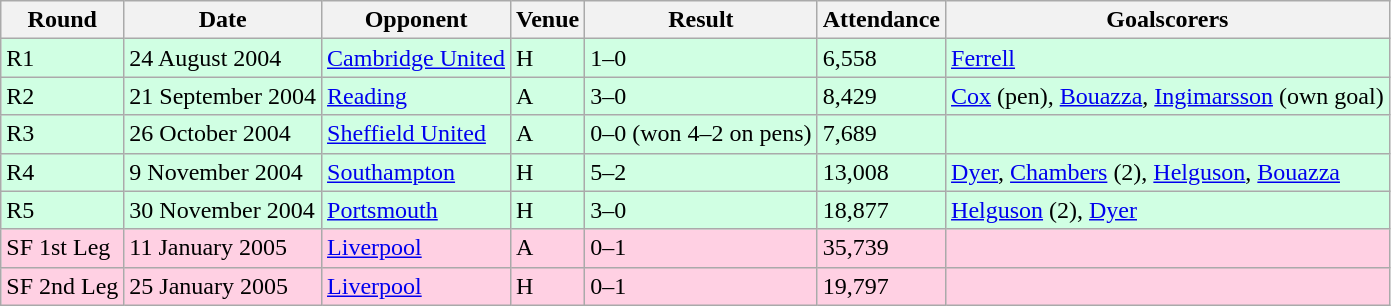<table class="wikitable">
<tr>
<th>Round</th>
<th>Date</th>
<th>Opponent</th>
<th>Venue</th>
<th>Result</th>
<th>Attendance</th>
<th>Goalscorers</th>
</tr>
<tr style="background-color: #d0ffe3;">
<td>R1</td>
<td>24 August 2004</td>
<td><a href='#'>Cambridge United</a></td>
<td>H</td>
<td>1–0</td>
<td>6,558</td>
<td><a href='#'>Ferrell</a></td>
</tr>
<tr style="background-color: #d0ffe3;">
<td>R2</td>
<td>21 September 2004</td>
<td><a href='#'>Reading</a></td>
<td>A</td>
<td>3–0</td>
<td>8,429</td>
<td><a href='#'>Cox</a> (pen), <a href='#'>Bouazza</a>, <a href='#'>Ingimarsson</a> (own goal)</td>
</tr>
<tr style="background-color: #d0ffe3;">
<td>R3</td>
<td>26 October 2004</td>
<td><a href='#'>Sheffield United</a></td>
<td>A</td>
<td>0–0 (won 4–2 on pens)</td>
<td>7,689</td>
<td></td>
</tr>
<tr style="background-color: #d0ffe3;">
<td>R4</td>
<td>9 November 2004</td>
<td><a href='#'>Southampton</a></td>
<td>H</td>
<td>5–2</td>
<td>13,008</td>
<td><a href='#'>Dyer</a>, <a href='#'>Chambers</a> (2), <a href='#'>Helguson</a>, <a href='#'>Bouazza</a></td>
</tr>
<tr style="background-color: #d0ffe3;">
<td>R5</td>
<td>30 November 2004</td>
<td><a href='#'>Portsmouth</a></td>
<td>H</td>
<td>3–0</td>
<td>18,877</td>
<td><a href='#'>Helguson</a> (2), <a href='#'>Dyer</a></td>
</tr>
<tr style="background-color: #ffd0e3;">
<td>SF 1st Leg</td>
<td>11 January 2005</td>
<td><a href='#'>Liverpool</a></td>
<td>A</td>
<td>0–1</td>
<td>35,739</td>
<td></td>
</tr>
<tr style="background-color: #ffd0e3;">
<td>SF 2nd Leg</td>
<td>25 January 2005</td>
<td><a href='#'>Liverpool</a></td>
<td>H</td>
<td>0–1</td>
<td>19,797</td>
<td></td>
</tr>
</table>
